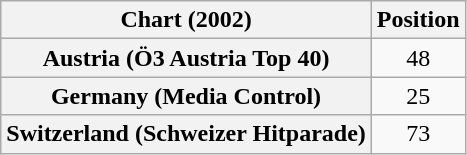<table class="wikitable sortable plainrowheaders" style="text-align:center">
<tr>
<th align="left">Chart (2002)</th>
<th style="text-align:center;">Position</th>
</tr>
<tr>
<th scope="row">Austria (Ö3 Austria Top 40)</th>
<td style="text-align:center;">48</td>
</tr>
<tr>
<th scope="row">Germany (Media Control)</th>
<td style="text-align:center;">25</td>
</tr>
<tr>
<th scope="row">Switzerland (Schweizer Hitparade)</th>
<td style="text-align:center;">73</td>
</tr>
</table>
